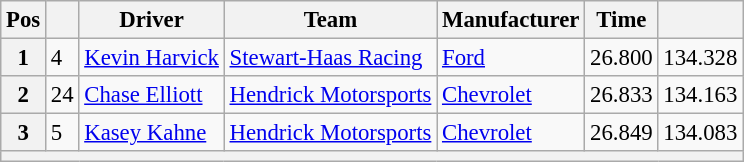<table class="wikitable" style="font-size:95%">
<tr>
<th>Pos</th>
<th></th>
<th>Driver</th>
<th>Team</th>
<th>Manufacturer</th>
<th>Time</th>
<th></th>
</tr>
<tr>
<th>1</th>
<td>4</td>
<td><a href='#'>Kevin Harvick</a></td>
<td><a href='#'>Stewart-Haas Racing</a></td>
<td><a href='#'>Ford</a></td>
<td>26.800</td>
<td>134.328</td>
</tr>
<tr>
<th>2</th>
<td>24</td>
<td><a href='#'>Chase Elliott</a></td>
<td><a href='#'>Hendrick Motorsports</a></td>
<td><a href='#'>Chevrolet</a></td>
<td>26.833</td>
<td>134.163</td>
</tr>
<tr>
<th>3</th>
<td>5</td>
<td><a href='#'>Kasey Kahne</a></td>
<td><a href='#'>Hendrick Motorsports</a></td>
<td><a href='#'>Chevrolet</a></td>
<td>26.849</td>
<td>134.083</td>
</tr>
<tr>
<th colspan="7"></th>
</tr>
</table>
